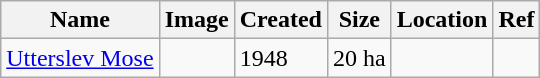<table class="wikitable sortable">
<tr>
<th>Name</th>
<th>Image</th>
<th>Created</th>
<th>Size</th>
<th>Location</th>
<th>Ref</th>
</tr>
<tr>
<td><a href='#'>Utterslev Mose</a></td>
<td></td>
<td>1948</td>
<td>20 ha</td>
<td></td>
<td></td>
</tr>
</table>
